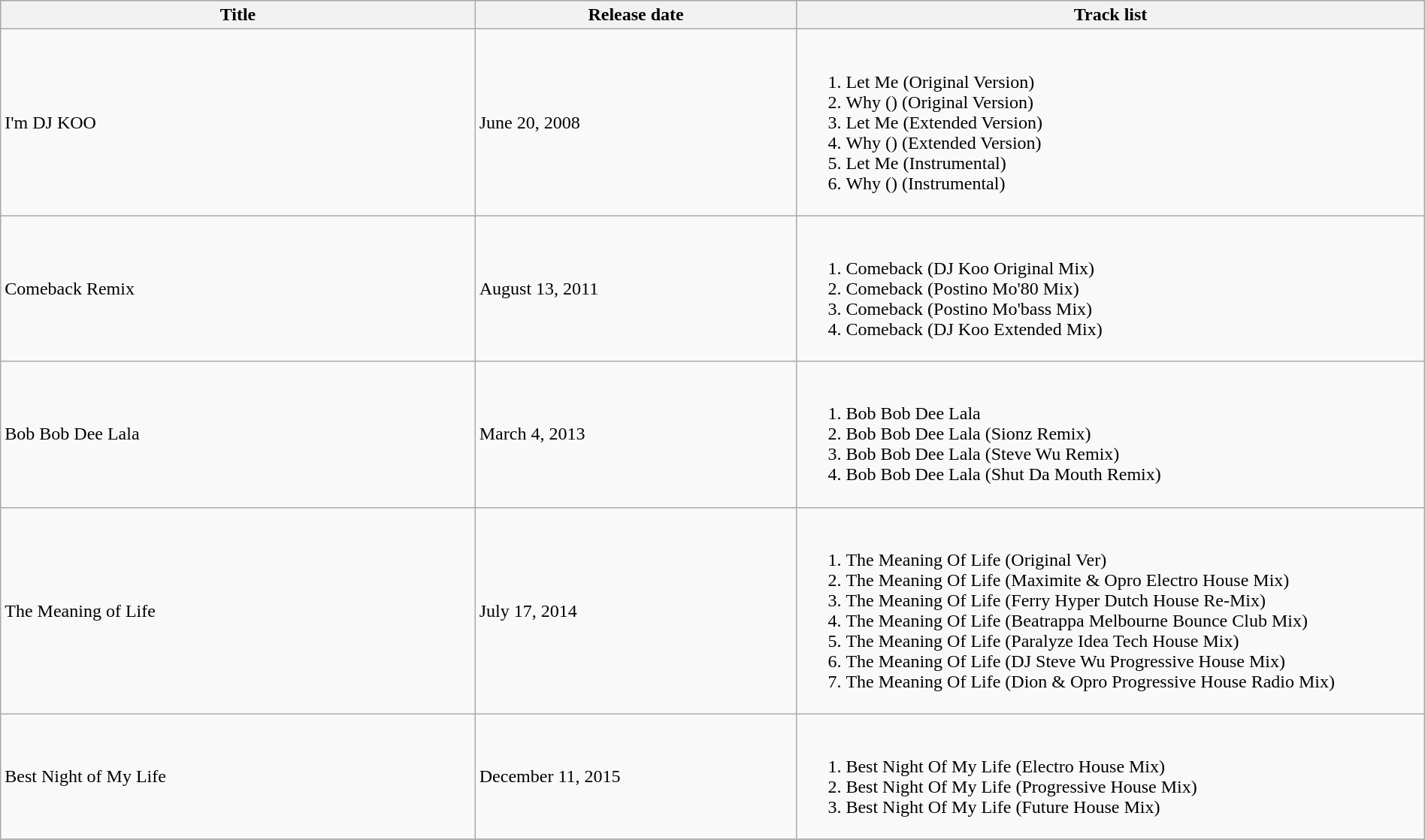<table class="wikitable" width="100%">
<tr bgcolor="#CCCCCC" align="center">
<th align="left" width="225px">Title</th>
<th align="left" width="150px">Release date</th>
<th align="left" width="300px">Track list</th>
</tr>
<tr>
<td align="left">I'm DJ KOO</td>
<td>June 20, 2008</td>
<td><br><ol><li>Let Me (Original Version)</li><li>Why () (Original Version)</li><li>Let Me (Extended Version)</li><li>Why () (Extended Version)</li><li>Let Me (Instrumental)</li><li>Why () (Instrumental)</li></ol></td>
</tr>
<tr>
<td align="left">Comeback Remix</td>
<td>August 13, 2011</td>
<td><br><ol><li>Comeback (DJ Koo Original Mix)</li><li>Comeback (Postino Mo'80 Mix)</li><li>Comeback (Postino Mo'bass Mix)</li><li>Comeback  (DJ Koo Extended Mix)</li></ol></td>
</tr>
<tr>
<td align="left">Bob Bob Dee Lala</td>
<td>March 4, 2013</td>
<td><br><ol><li>Bob Bob Dee Lala</li><li>Bob Bob Dee Lala (Sionz Remix)</li><li>Bob Bob Dee Lala (Steve Wu Remix)</li><li>Bob Bob Dee Lala (Shut Da Mouth Remix)</li></ol></td>
</tr>
<tr>
<td align="left">The Meaning of Life</td>
<td>July 17, 2014</td>
<td><br><ol><li>The Meaning Of Life (Original Ver)</li><li>The Meaning Of Life (Maximite & Opro Electro House Mix)</li><li>The Meaning Of Life (Ferry Hyper Dutch House Re-Mix)</li><li>The Meaning Of Life (Beatrappa Melbourne Bounce Club Mix)</li><li>The Meaning Of Life (Paralyze Idea Tech House Mix)</li><li>The Meaning Of Life (DJ Steve Wu Progressive House Mix)</li><li>The Meaning Of Life (Dion & Opro Progressive House Radio Mix)</li></ol></td>
</tr>
<tr>
<td align="left">Best Night of My Life</td>
<td>December 11, 2015</td>
<td><br><ol><li>Best Night Of My Life (Electro House Mix)</li><li>Best Night Of My Life (Progressive House Mix)</li><li>Best Night Of My Life (Future House Mix)</li></ol></td>
</tr>
<tr>
</tr>
</table>
